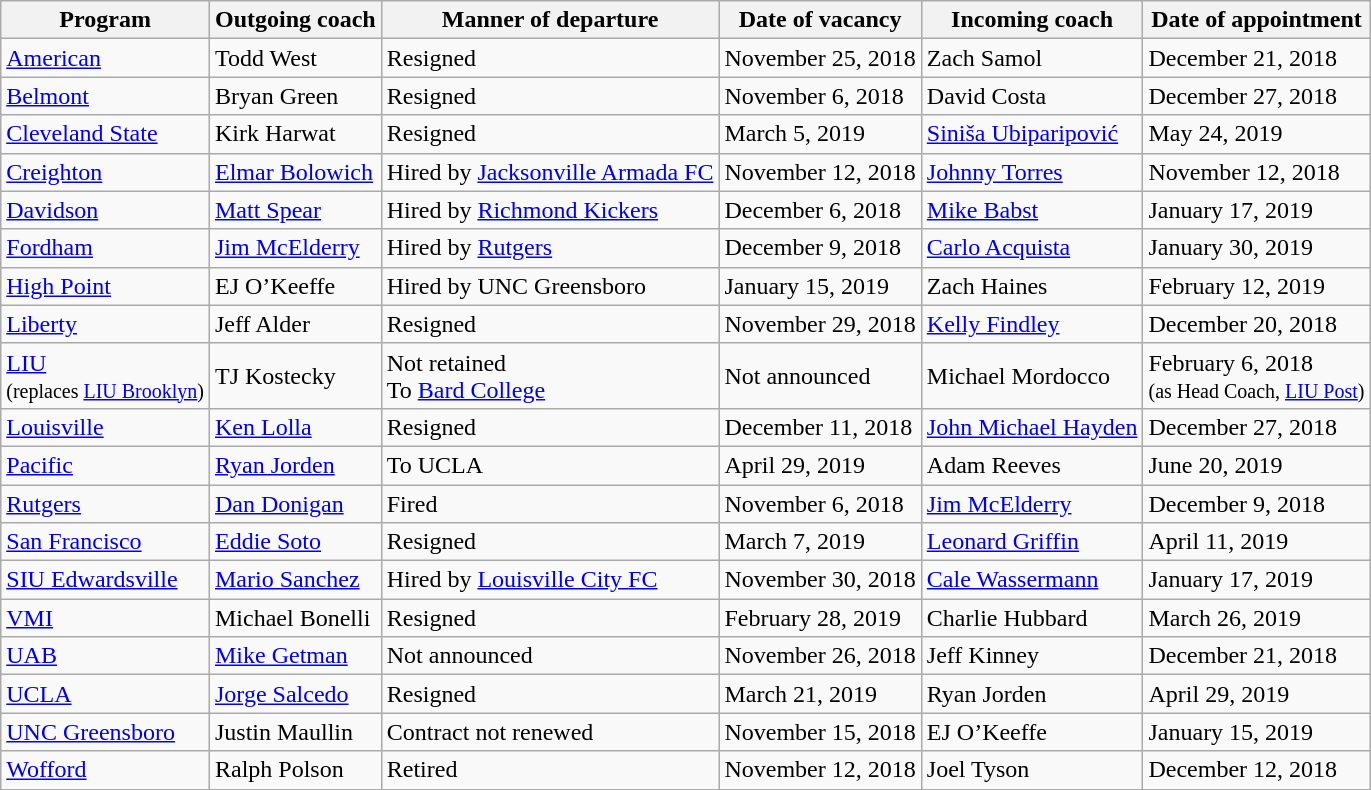<table class="wikitable sortable">
<tr>
<th>Program</th>
<th>Outgoing coach</th>
<th>Manner of departure</th>
<th>Date of vacancy</th>
<th>Incoming coach</th>
<th>Date of appointment</th>
</tr>
<tr>
<td><a href='#'>American</a></td>
<td>Todd West</td>
<td>Resigned </td>
<td>November 25, 2018</td>
<td>Zach Samol </td>
<td>December 21, 2018</td>
</tr>
<tr>
<td><a href='#'>Belmont</a></td>
<td>Bryan Green</td>
<td>Resigned</td>
<td>November 6, 2018</td>
<td>David Costa</td>
<td>December 27, 2018</td>
</tr>
<tr>
<td><a href='#'>Cleveland State</a></td>
<td>Kirk Harwat</td>
<td>Resigned</td>
<td>March 5, 2019</td>
<td><a href='#'>Siniša Ubiparipović</a></td>
<td>May 24, 2019</td>
</tr>
<tr>
<td><a href='#'>Creighton</a></td>
<td><a href='#'>Elmar Bolowich</a></td>
<td>Hired by <a href='#'>Jacksonville Armada FC</a></td>
<td>November 12, 2018</td>
<td><a href='#'>Johnny Torres</a></td>
<td>November 12, 2018</td>
</tr>
<tr>
<td><a href='#'>Davidson</a></td>
<td><a href='#'>Matt Spear</a></td>
<td>Hired by <a href='#'>Richmond Kickers</a></td>
<td>December 6, 2018</td>
<td><a href='#'>Mike Babst</a></td>
<td>January 17, 2019</td>
</tr>
<tr>
<td><a href='#'>Fordham</a></td>
<td><a href='#'>Jim McElderry</a></td>
<td>Hired by <a href='#'>Rutgers</a></td>
<td>December 9, 2018</td>
<td><a href='#'>Carlo Acquista</a></td>
<td>January 30, 2019</td>
</tr>
<tr>
<td><a href='#'>High Point</a></td>
<td>EJ O’Keeffe</td>
<td>Hired by UNC Greensboro </td>
<td>January 15, 2019</td>
<td>Zach Haines </td>
<td>February 12, 2019</td>
</tr>
<tr>
<td><a href='#'>Liberty</a></td>
<td>Jeff Alder</td>
<td>Resigned </td>
<td>November 29, 2018</td>
<td><a href='#'>Kelly Findley</a></td>
<td>December 20, 2018</td>
</tr>
<tr>
<td><a href='#'>LIU</a> <br><small>(replaces <a href='#'>LIU Brooklyn</a>)</small></td>
<td>TJ Kostecky</td>
<td>Not retained<br>To <a href='#'>Bard College</a></td>
<td>Not announced</td>
<td>Michael Mordocco </td>
<td>February 6, 2018<br><small>(as Head Coach, <a href='#'>LIU Post</a>)</small></td>
</tr>
<tr>
<td><a href='#'>Louisville</a></td>
<td><a href='#'>Ken Lolla</a></td>
<td>Resigned </td>
<td>December 11, 2018</td>
<td><a href='#'>John Michael Hayden</a></td>
<td>December 27, 2018</td>
</tr>
<tr>
<td><a href='#'>Pacific</a></td>
<td><a href='#'>Ryan Jorden</a></td>
<td>To UCLA</td>
<td>April 29, 2019</td>
<td>Adam Reeves</td>
<td>June 20, 2019</td>
</tr>
<tr>
<td><a href='#'>Rutgers</a></td>
<td><a href='#'>Dan Donigan</a></td>
<td>Fired </td>
<td>November 6, 2018</td>
<td><a href='#'>Jim McElderry</a></td>
<td>December 9, 2018</td>
</tr>
<tr>
<td><a href='#'>San Francisco</a></td>
<td><a href='#'>Eddie Soto</a></td>
<td>Resigned</td>
<td>March 7, 2019</td>
<td><a href='#'>Leonard Griffin</a></td>
<td>April 11, 2019</td>
</tr>
<tr>
<td><a href='#'>SIU Edwardsville</a></td>
<td><a href='#'>Mario Sanchez</a></td>
<td>Hired by <a href='#'>Louisville City FC</a></td>
<td>November 30, 2018</td>
<td><a href='#'>Cale Wassermann</a></td>
<td>January 17, 2019</td>
</tr>
<tr>
<td><a href='#'>VMI</a></td>
<td>Michael Bonelli</td>
<td>Resigned</td>
<td>February 28, 2019</td>
<td>Charlie Hubbard</td>
<td>March 26, 2019</td>
</tr>
<tr>
<td><a href='#'>UAB</a></td>
<td><a href='#'>Mike Getman</a></td>
<td>Not announced </td>
<td>November 26, 2018</td>
<td>Jeff Kinney </td>
<td>December 21, 2018</td>
</tr>
<tr>
<td><a href='#'>UCLA</a></td>
<td><a href='#'>Jorge Salcedo</a></td>
<td>Resigned</td>
<td>March 21, 2019</td>
<td>Ryan Jorden</td>
<td>April 29, 2019</td>
</tr>
<tr>
<td><a href='#'>UNC Greensboro</a></td>
<td>Justin Maullin</td>
<td>Contract not renewed </td>
<td>November 15, 2018</td>
<td>EJ O’Keeffe </td>
<td>January 15, 2019</td>
</tr>
<tr>
<td><a href='#'>Wofford</a></td>
<td>Ralph Polson</td>
<td>Retired</td>
<td>November 12, 2018</td>
<td>Joel Tyson</td>
<td>December 12, 2018</td>
</tr>
</table>
